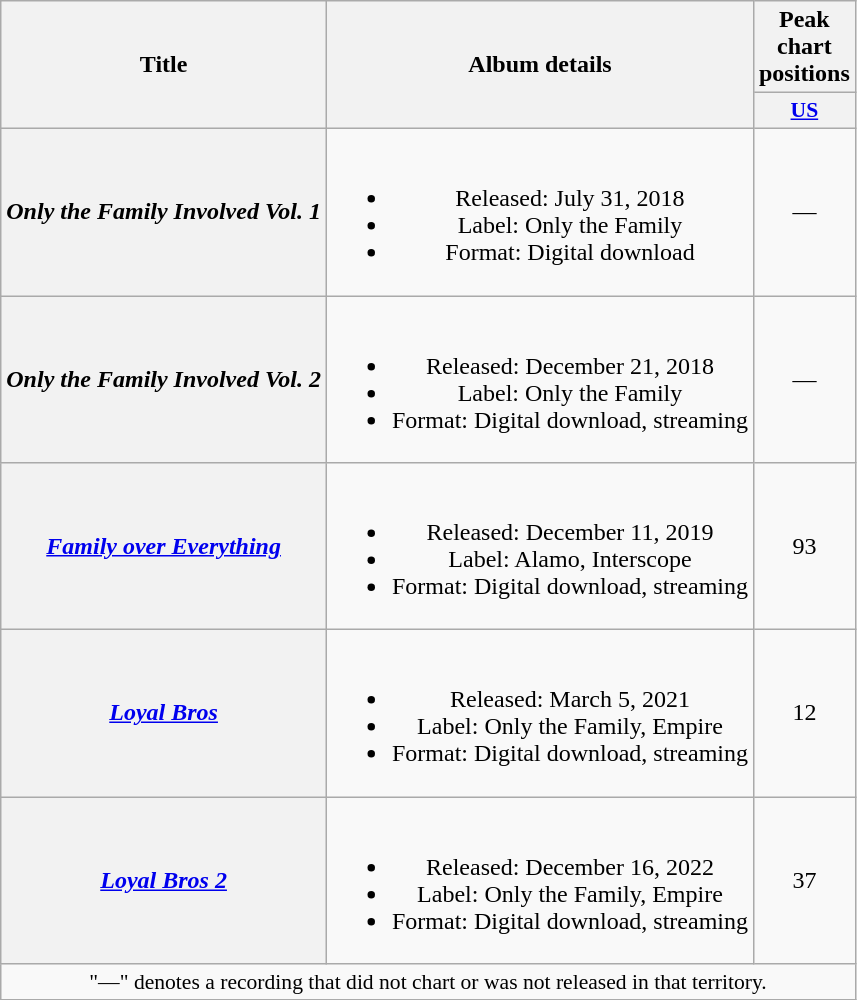<table class="wikitable plainrowheaders" style="text-align:center;">
<tr>
<th scope="col" rowspan="2">Title</th>
<th scope="col" rowspan="2">Album details</th>
<th scope="col" colspan="1">Peak chart positions</th>
</tr>
<tr>
<th scope="col" style="width:2.5em;font-size:90%;"><a href='#'>US</a><br></th>
</tr>
<tr>
<th scope="row"><em>Only the Family Involved Vol. 1</em><br></th>
<td><br><ul><li>Released: July 31, 2018</li><li>Label: Only the Family</li><li>Format: Digital download</li></ul></td>
<td>—</td>
</tr>
<tr>
<th scope="row"><em>Only the Family Involved Vol. 2</em><br></th>
<td><br><ul><li>Released: December 21, 2018</li><li>Label: Only the Family</li><li>Format: Digital download, streaming</li></ul></td>
<td>—</td>
</tr>
<tr>
<th scope="row"><em><a href='#'>Family over Everything</a></em><br></th>
<td><br><ul><li>Released: December 11, 2019</li><li>Label: Alamo, Interscope</li><li>Format: Digital download, streaming</li></ul></td>
<td>93</td>
</tr>
<tr>
<th scope="row"><em><a href='#'>Loyal Bros</a></em><br></th>
<td><br><ul><li>Released: March 5, 2021</li><li>Label: Only the Family, Empire</li><li>Format: Digital download, streaming</li></ul></td>
<td>12</td>
</tr>
<tr>
<th scope="row"><em><a href='#'>Loyal Bros 2</a></em><br></th>
<td><br><ul><li>Released: December 16, 2022</li><li>Label: Only the Family, Empire</li><li>Format: Digital download, streaming</li></ul></td>
<td>37</td>
</tr>
<tr>
<td colspan="14" style="font-size:90%">"—" denotes a recording that did not chart or was not released in that territory.</td>
</tr>
</table>
